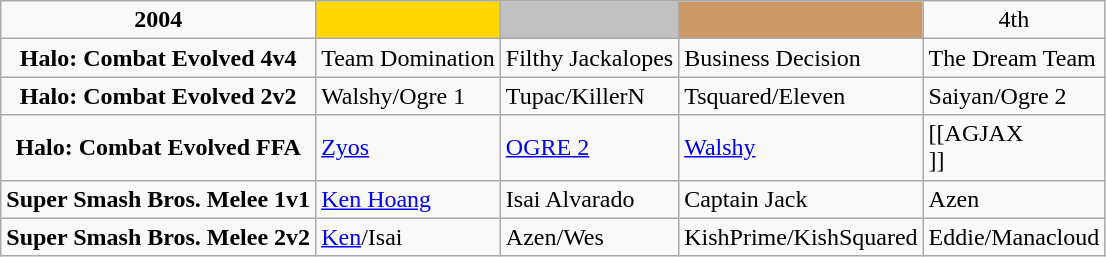<table class="wikitable" style="text-align:left">
<tr>
<td style="text-align:center"><strong>2004</strong></td>
<td style="text-align:center; background:gold;"></td>
<td style="text-align:center; background:silver;"></td>
<td style="text-align:center; background:#c96;"></td>
<td style="text-align:center">4th</td>
</tr>
<tr>
<td style="text-align:center"><strong>Halo: Combat Evolved 4v4</strong></td>
<td> Team Domination</td>
<td> Filthy Jackalopes</td>
<td> Business Decision</td>
<td> The Dream Team</td>
</tr>
<tr>
<td style="text-align:center"><strong>Halo: Combat Evolved 2v2</strong></td>
<td> Walshy/Ogre 1</td>
<td> Tupac/KillerN</td>
<td> Tsquared/Eleven</td>
<td> Saiyan/Ogre 2</td>
</tr>
<tr>
<td style="text-align:center"><strong>Halo: Combat Evolved FFA</strong></td>
<td> <a href='#'>Zyos</a></td>
<td> <a href='#'>OGRE 2</a></td>
<td> <a href='#'>Walshy</a></td>
<td> [[AGJAX<br>]]</td>
</tr>
<tr>
<td style="text-align:center"><strong>Super Smash Bros. Melee 1v1</strong></td>
<td> <a href='#'>Ken Hoang</a></td>
<td> Isai Alvarado</td>
<td> Captain Jack</td>
<td> Azen</td>
</tr>
<tr>
<td style="text-align:center"><strong>Super Smash Bros. Melee 2v2</strong></td>
<td> <a href='#'>Ken</a>/Isai</td>
<td> Azen/Wes</td>
<td> KishPrime/KishSquared</td>
<td> Eddie/Manacloud</td>
</tr>
</table>
